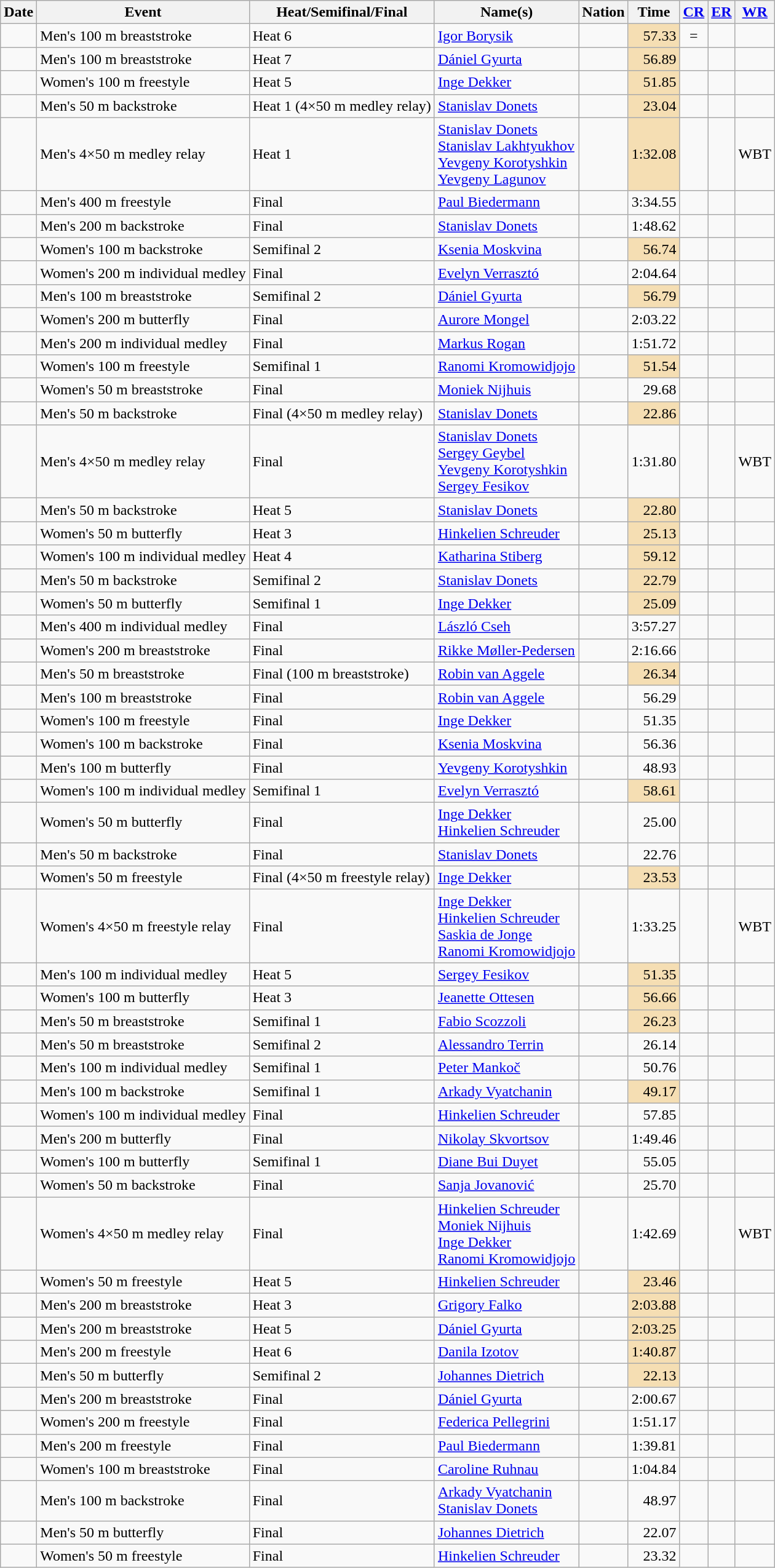<table class="wikitable sortable">
<tr>
<th>Date</th>
<th>Event</th>
<th>Heat/Semifinal/Final</th>
<th>Name(s)</th>
<th>Nation</th>
<th>Time</th>
<th><a href='#'>CR</a></th>
<th><a href='#'>ER</a></th>
<th><a href='#'>WR</a></th>
</tr>
<tr>
<td></td>
<td>Men's 100 m breaststroke</td>
<td>Heat 6</td>
<td><a href='#'>Igor Borysik</a></td>
<td></td>
<td align="right" bgcolor="wheat">57.33</td>
<td align="center">=</td>
<td align="center"></td>
<td align="center"></td>
</tr>
<tr>
<td></td>
<td>Men's 100 m breaststroke</td>
<td>Heat 7</td>
<td><a href='#'>Dániel Gyurta</a></td>
<td></td>
<td align="right" bgcolor="wheat">56.89</td>
<td align="center"></td>
<td align="center"></td>
<td align="center"></td>
</tr>
<tr>
<td></td>
<td>Women's 100 m freestyle</td>
<td>Heat 5</td>
<td><a href='#'>Inge Dekker</a></td>
<td></td>
<td align="right" bgcolor="wheat">51.85</td>
<td align="center"></td>
<td align="center"></td>
<td align="center"></td>
</tr>
<tr>
<td></td>
<td>Men's 50 m backstroke</td>
<td>Heat 1 (4×50 m medley relay)</td>
<td><a href='#'>Stanislav Donets</a></td>
<td></td>
<td align="right" bgcolor="wheat">23.04</td>
<td align="center"></td>
<td align="center"></td>
<td align="center"></td>
</tr>
<tr>
<td></td>
<td>Men's 4×50 m medley relay</td>
<td>Heat 1</td>
<td><a href='#'>Stanislav Donets</a><br><a href='#'>Stanislav Lakhtyukhov</a><br><a href='#'>Yevgeny Korotyshkin</a><br><a href='#'>Yevgeny Lagunov</a></td>
<td></td>
<td align="right" bgcolor="wheat">1:32.08</td>
<td align="center"></td>
<td align="center"></td>
<td align="center">WBT</td>
</tr>
<tr>
<td></td>
<td>Men's 400 m freestyle</td>
<td>Final</td>
<td><a href='#'>Paul Biedermann</a></td>
<td></td>
<td align="right">3:34.55</td>
<td align="center"></td>
<td align="center"></td>
<td align="center"></td>
</tr>
<tr>
<td></td>
<td>Men's 200 m backstroke</td>
<td>Final</td>
<td><a href='#'>Stanislav Donets</a></td>
<td></td>
<td align="right">1:48.62</td>
<td align="center"></td>
<td align="center"></td>
<td align="center"></td>
</tr>
<tr>
<td></td>
<td>Women's 100 m backstroke</td>
<td>Semifinal 2</td>
<td><a href='#'>Ksenia Moskvina</a></td>
<td></td>
<td align="right" bgcolor="wheat">56.74</td>
<td align="center"></td>
<td align="center"></td>
<td align="center"></td>
</tr>
<tr>
<td></td>
<td>Women's 200 m individual medley</td>
<td>Final</td>
<td><a href='#'>Evelyn Verrasztó</a></td>
<td></td>
<td align="right">2:04.64</td>
<td align="center"></td>
<td align="center"></td>
<td align="center"></td>
</tr>
<tr>
<td></td>
<td>Men's 100 m breaststroke</td>
<td>Semifinal 2</td>
<td><a href='#'>Dániel Gyurta</a></td>
<td></td>
<td align="right" bgcolor="wheat">56.79</td>
<td align="center"></td>
<td align="center"></td>
<td align="center"></td>
</tr>
<tr>
<td></td>
<td>Women's 200 m butterfly</td>
<td>Final</td>
<td><a href='#'>Aurore Mongel</a></td>
<td></td>
<td align="right">2:03.22</td>
<td align="center"></td>
<td align="center"></td>
<td align="center"></td>
</tr>
<tr>
<td></td>
<td>Men's 200 m individual medley</td>
<td>Final</td>
<td><a href='#'>Markus Rogan</a></td>
<td></td>
<td align="right">1:51.72</td>
<td align="center"></td>
<td align="center"></td>
<td align="center"></td>
</tr>
<tr>
<td></td>
<td>Women's 100 m freestyle</td>
<td>Semifinal 1</td>
<td><a href='#'>Ranomi Kromowidjojo</a></td>
<td></td>
<td align="right" bgcolor="wheat">51.54</td>
<td align="center"></td>
<td align="center"></td>
<td align="center"></td>
</tr>
<tr>
<td></td>
<td>Women's 50 m breaststroke</td>
<td>Final</td>
<td><a href='#'>Moniek Nijhuis</a></td>
<td></td>
<td align="right">29.68</td>
<td align="center"></td>
<td align="center"></td>
<td align="center"></td>
</tr>
<tr>
<td></td>
<td>Men's 50 m backstroke</td>
<td>Final (4×50 m medley relay)</td>
<td><a href='#'>Stanislav Donets</a></td>
<td></td>
<td align="right" bgcolor="wheat">22.86</td>
<td align="center"></td>
<td align="center"></td>
<td align="center"></td>
</tr>
<tr>
<td></td>
<td>Men's 4×50 m medley relay</td>
<td>Final</td>
<td><a href='#'>Stanislav Donets</a><br><a href='#'>Sergey Geybel</a><br><a href='#'>Yevgeny Korotyshkin</a><br><a href='#'>Sergey Fesikov</a></td>
<td></td>
<td align="right">1:31.80</td>
<td align="center"></td>
<td align="center"></td>
<td align="center">WBT</td>
</tr>
<tr>
<td></td>
<td>Men's 50 m backstroke</td>
<td>Heat 5</td>
<td><a href='#'>Stanislav Donets</a></td>
<td></td>
<td align="right" bgcolor="wheat">22.80</td>
<td align="center"></td>
<td align="center"></td>
<td align="center"></td>
</tr>
<tr>
<td></td>
<td>Women's 50 m butterfly</td>
<td>Heat 3</td>
<td><a href='#'>Hinkelien Schreuder</a></td>
<td></td>
<td align="right" bgcolor="wheat">25.13</td>
<td align="center"></td>
<td align="center"></td>
<td align="center"></td>
</tr>
<tr>
<td></td>
<td>Women's 100 m individual medley</td>
<td>Heat 4</td>
<td><a href='#'>Katharina Stiberg</a></td>
<td></td>
<td align="right" bgcolor="wheat">59.12</td>
<td align="center"></td>
<td align="center"></td>
<td align="center"></td>
</tr>
<tr>
<td></td>
<td>Men's 50 m backstroke</td>
<td>Semifinal 2</td>
<td><a href='#'>Stanislav Donets</a></td>
<td></td>
<td align="right" bgcolor="wheat">22.79</td>
<td align="center"></td>
<td align="center"></td>
<td align="center"></td>
</tr>
<tr>
<td></td>
<td>Women's 50 m butterfly</td>
<td>Semifinal 1</td>
<td><a href='#'>Inge Dekker</a></td>
<td></td>
<td align="right" bgcolor="wheat">25.09</td>
<td align="center"></td>
<td align="center"></td>
<td align="center"></td>
</tr>
<tr>
<td></td>
<td>Men's 400 m individual medley</td>
<td>Final</td>
<td><a href='#'>László Cseh</a></td>
<td></td>
<td align="right">3:57.27</td>
<td align="center"></td>
<td align="center"></td>
<td align="center"></td>
</tr>
<tr>
<td></td>
<td>Women's 200 m breaststroke</td>
<td>Final</td>
<td><a href='#'>Rikke Møller-Pedersen</a></td>
<td></td>
<td align="right">2:16.66</td>
<td align="center"></td>
<td align="center"></td>
<td align="center"></td>
</tr>
<tr>
<td></td>
<td>Men's 50 m breaststroke</td>
<td>Final (100 m breaststroke)</td>
<td><a href='#'>Robin van Aggele</a></td>
<td></td>
<td align="right" bgcolor="wheat">26.34</td>
<td align="center"></td>
<td align="center"></td>
<td align="center"></td>
</tr>
<tr>
<td></td>
<td>Men's 100 m breaststroke</td>
<td>Final</td>
<td><a href='#'>Robin van Aggele</a></td>
<td></td>
<td align="right">56.29</td>
<td align="center"></td>
<td align="center"></td>
<td align="center"></td>
</tr>
<tr>
<td></td>
<td>Women's 100 m freestyle</td>
<td>Final</td>
<td><a href='#'>Inge Dekker</a></td>
<td></td>
<td align="right">51.35</td>
<td align="center"></td>
<td align="center"></td>
<td align="center"></td>
</tr>
<tr>
<td></td>
<td>Women's 100 m backstroke</td>
<td>Final</td>
<td><a href='#'>Ksenia Moskvina</a></td>
<td></td>
<td align="right">56.36</td>
<td align="center"></td>
<td align="center"></td>
<td align="center"></td>
</tr>
<tr>
<td></td>
<td>Men's 100 m butterfly</td>
<td>Final</td>
<td><a href='#'>Yevgeny Korotyshkin</a></td>
<td></td>
<td align="right">48.93</td>
<td align="center"></td>
<td align="center"></td>
<td align="center"></td>
</tr>
<tr>
<td></td>
<td>Women's 100 m individual medley</td>
<td>Semifinal 1</td>
<td><a href='#'>Evelyn Verrasztó</a></td>
<td></td>
<td align="right" bgcolor="wheat">58.61</td>
<td align="center"></td>
<td align="center"></td>
<td align="center"></td>
</tr>
<tr>
<td></td>
<td>Women's 50 m butterfly</td>
<td>Final</td>
<td><a href='#'>Inge Dekker</a><br><a href='#'>Hinkelien Schreuder</a></td>
<td><br></td>
<td align="right">25.00</td>
<td align="center"></td>
<td align="center"></td>
<td align="center"></td>
</tr>
<tr>
<td></td>
<td>Men's 50 m backstroke</td>
<td>Final</td>
<td><a href='#'>Stanislav Donets</a></td>
<td></td>
<td align="right">22.76</td>
<td align="center"></td>
<td align="center"></td>
<td align="center"></td>
</tr>
<tr>
<td></td>
<td>Women's 50 m freestyle</td>
<td>Final (4×50 m freestyle relay)</td>
<td><a href='#'>Inge Dekker</a></td>
<td></td>
<td align="right" bgcolor="wheat">23.53</td>
<td align="center"></td>
<td align="center"></td>
<td align="center"></td>
</tr>
<tr>
<td></td>
<td>Women's 4×50 m freestyle relay</td>
<td>Final</td>
<td><a href='#'>Inge Dekker</a><br><a href='#'>Hinkelien Schreuder</a><br><a href='#'>Saskia de Jonge</a><br><a href='#'>Ranomi Kromowidjojo</a></td>
<td></td>
<td align="right">1:33.25</td>
<td align="center"></td>
<td align="center"></td>
<td align="center">WBT</td>
</tr>
<tr>
<td></td>
<td>Men's 100 m individual medley</td>
<td>Heat 5</td>
<td><a href='#'>Sergey Fesikov</a></td>
<td></td>
<td align="right" bgcolor="wheat">51.35</td>
<td align="center"></td>
<td align="center"></td>
<td align="center"></td>
</tr>
<tr>
<td></td>
<td>Women's 100 m butterfly</td>
<td>Heat 3</td>
<td><a href='#'>Jeanette Ottesen</a></td>
<td></td>
<td align="right" bgcolor="wheat">56.66</td>
<td align="center"></td>
<td align="center"></td>
<td align="center"></td>
</tr>
<tr>
<td></td>
<td>Men's 50 m breaststroke</td>
<td>Semifinal 1</td>
<td><a href='#'>Fabio Scozzoli</a></td>
<td></td>
<td align="right" bgcolor="wheat">26.23</td>
<td align="center"></td>
<td align="center"></td>
<td align="center"></td>
</tr>
<tr>
<td></td>
<td>Men's 50 m breaststroke</td>
<td>Semifinal 2</td>
<td><a href='#'>Alessandro Terrin</a></td>
<td></td>
<td align="right">26.14</td>
<td align="center"></td>
<td align="center"></td>
<td align="center"></td>
</tr>
<tr>
<td></td>
<td>Men's 100 m individual medley</td>
<td>Semifinal 1</td>
<td><a href='#'>Peter Mankoč</a></td>
<td></td>
<td align="right">50.76</td>
<td align="center"></td>
<td align="center"></td>
<td align="center"></td>
</tr>
<tr>
<td></td>
<td>Men's 100 m backstroke</td>
<td>Semifinal 1</td>
<td><a href='#'>Arkady Vyatchanin</a></td>
<td></td>
<td align="right" bgcolor="wheat">49.17</td>
<td align="center"></td>
<td align="center"></td>
<td align="center"></td>
</tr>
<tr>
<td></td>
<td>Women's 100 m individual medley</td>
<td>Final</td>
<td><a href='#'>Hinkelien Schreuder</a></td>
<td></td>
<td align="right">57.85</td>
<td align="center"></td>
<td align="center"></td>
<td align="center"></td>
</tr>
<tr>
<td></td>
<td>Men's 200 m butterfly</td>
<td>Final</td>
<td><a href='#'>Nikolay Skvortsov</a></td>
<td></td>
<td align="right">1:49.46</td>
<td align="center"></td>
<td align="center"></td>
<td align="center"></td>
</tr>
<tr>
<td></td>
<td>Women's 100 m butterfly</td>
<td>Semifinal 1</td>
<td><a href='#'>Diane Bui Duyet</a></td>
<td></td>
<td align="right">55.05</td>
<td align="center"></td>
<td align="center"></td>
<td align="center"></td>
</tr>
<tr>
<td></td>
<td>Women's 50 m backstroke</td>
<td>Final</td>
<td><a href='#'>Sanja Jovanović</a></td>
<td></td>
<td align="right">25.70</td>
<td align="center"></td>
<td align="center"></td>
<td align="center"></td>
</tr>
<tr>
<td></td>
<td>Women's 4×50 m medley relay</td>
<td>Final</td>
<td><a href='#'>Hinkelien Schreuder</a><br><a href='#'>Moniek Nijhuis</a><br><a href='#'>Inge Dekker</a><br><a href='#'>Ranomi Kromowidjojo</a></td>
<td></td>
<td align="right">1:42.69</td>
<td align="center"></td>
<td align="center"></td>
<td align="center">WBT</td>
</tr>
<tr>
<td></td>
<td>Women's 50 m freestyle</td>
<td>Heat 5</td>
<td><a href='#'>Hinkelien Schreuder</a></td>
<td></td>
<td align="right" bgcolor="wheat">23.46</td>
<td align="center"></td>
<td align="center"></td>
<td align="center"></td>
</tr>
<tr>
<td></td>
<td>Men's 200 m breaststroke</td>
<td>Heat 3</td>
<td><a href='#'>Grigory Falko</a></td>
<td></td>
<td align="right" bgcolor="wheat">2:03.88</td>
<td align="center"></td>
<td align="center"></td>
<td align="center"></td>
</tr>
<tr>
<td></td>
<td>Men's 200 m breaststroke</td>
<td>Heat 5</td>
<td><a href='#'>Dániel Gyurta</a></td>
<td></td>
<td align="right" bgcolor="wheat">2:03.25</td>
<td align="center"></td>
<td align="center"></td>
<td align="center"></td>
</tr>
<tr>
<td></td>
<td>Men's 200 m freestyle</td>
<td>Heat 6</td>
<td><a href='#'>Danila Izotov</a></td>
<td></td>
<td align="right" bgcolor="wheat">1:40.87</td>
<td align="center"></td>
<td align="center"></td>
<td align="center"></td>
</tr>
<tr>
<td></td>
<td>Men's 50 m butterfly</td>
<td>Semifinal 2</td>
<td><a href='#'>Johannes Dietrich</a></td>
<td></td>
<td align="right" bgcolor="wheat">22.13</td>
<td align="center"></td>
<td align="center"></td>
<td align="center"></td>
</tr>
<tr>
<td></td>
<td>Men's 200 m breaststroke</td>
<td>Final</td>
<td><a href='#'>Dániel Gyurta</a></td>
<td></td>
<td align="right">2:00.67</td>
<td align="center"></td>
<td align="center"></td>
<td align="center"></td>
</tr>
<tr>
<td></td>
<td>Women's 200 m freestyle</td>
<td>Final</td>
<td><a href='#'>Federica Pellegrini</a></td>
<td></td>
<td align="right">1:51.17</td>
<td align="center"></td>
<td align="center"></td>
<td align="center"></td>
</tr>
<tr>
<td></td>
<td>Men's 200 m freestyle</td>
<td>Final</td>
<td><a href='#'>Paul Biedermann</a></td>
<td></td>
<td align="right">1:39.81</td>
<td align="center"></td>
<td align="center"></td>
<td align="center"></td>
</tr>
<tr>
<td></td>
<td>Women's 100 m breaststroke</td>
<td>Final</td>
<td><a href='#'>Caroline Ruhnau</a></td>
<td></td>
<td align="right">1:04.84</td>
<td align="center"></td>
<td align="center"></td>
<td align="center"></td>
</tr>
<tr>
<td></td>
<td>Men's 100 m backstroke</td>
<td>Final</td>
<td><a href='#'>Arkady Vyatchanin</a><br><a href='#'>Stanislav Donets</a></td>
<td><br></td>
<td align="right">48.97</td>
<td align="center"></td>
<td align="center"></td>
<td align="center"></td>
</tr>
<tr>
<td></td>
<td>Men's 50 m butterfly</td>
<td>Final</td>
<td><a href='#'>Johannes Dietrich</a></td>
<td></td>
<td align="right">22.07</td>
<td align="center"></td>
<td align="center"></td>
<td align="center"></td>
</tr>
<tr>
<td></td>
<td>Women's 50 m freestyle</td>
<td>Final</td>
<td><a href='#'>Hinkelien Schreuder</a></td>
<td></td>
<td align="right">23.32</td>
<td align="center"></td>
<td align="center"></td>
<td align="center"></td>
</tr>
</table>
